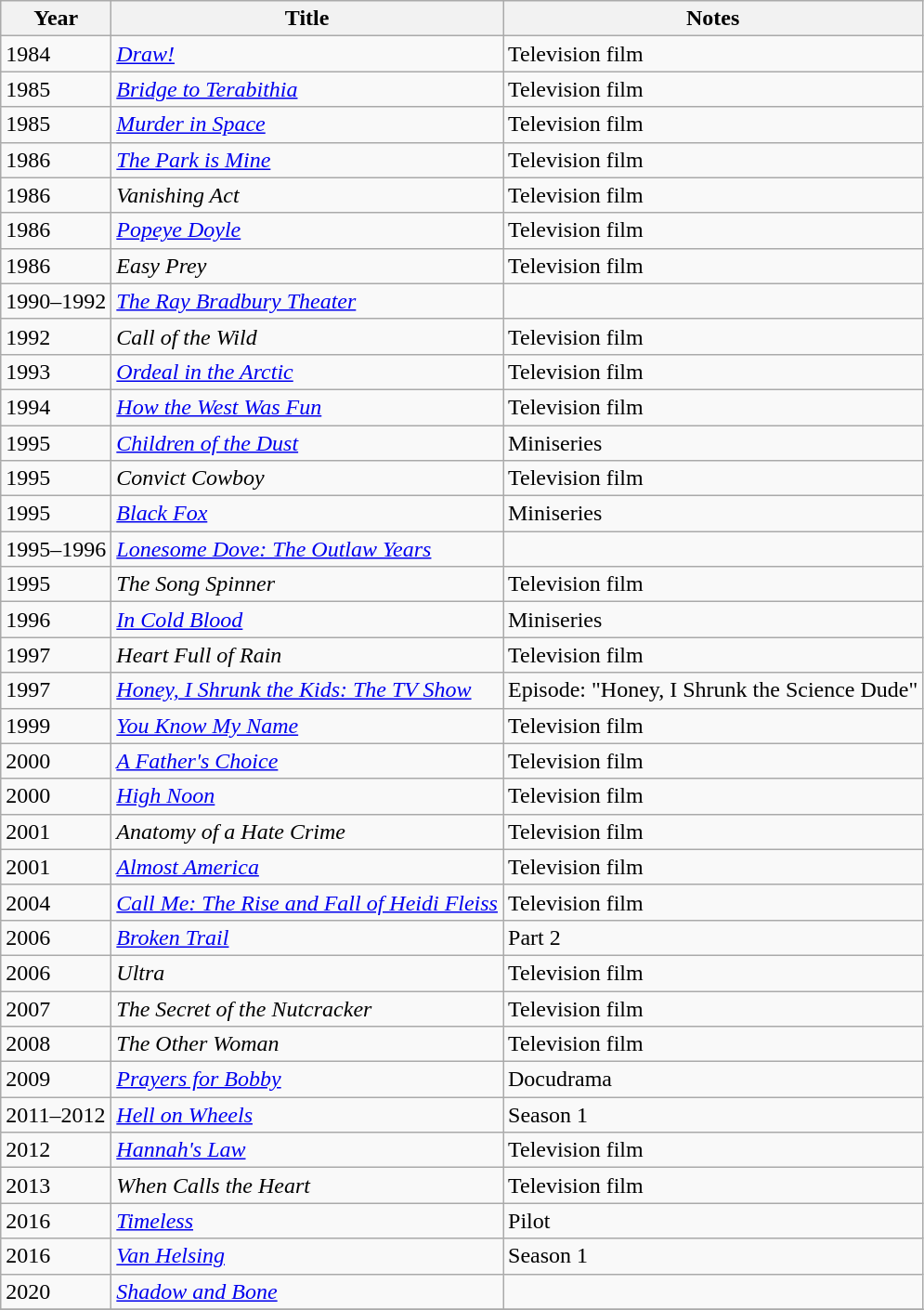<table class="wikitable sortable">
<tr>
<th>Year</th>
<th>Title</th>
<th class="unsortable">Notes</th>
</tr>
<tr>
<td>1984</td>
<td><em><a href='#'>Draw!</a></em></td>
<td>Television film</td>
</tr>
<tr>
<td>1985</td>
<td><em><a href='#'>Bridge to Terabithia</a></em></td>
<td>Television film</td>
</tr>
<tr>
<td>1985</td>
<td><em><a href='#'>Murder in Space</a></em></td>
<td>Television film</td>
</tr>
<tr>
<td>1986</td>
<td><em><a href='#'>The Park is Mine</a></em></td>
<td>Television film</td>
</tr>
<tr>
<td>1986</td>
<td><em>Vanishing Act</em></td>
<td>Television film</td>
</tr>
<tr>
<td>1986</td>
<td><em><a href='#'>Popeye Doyle</a></em></td>
<td>Television film</td>
</tr>
<tr>
<td>1986</td>
<td><em>Easy Prey</em></td>
<td>Television film</td>
</tr>
<tr>
<td>1990–1992</td>
<td><em><a href='#'>The Ray Bradbury Theater</a></em></td>
<td></td>
</tr>
<tr>
<td>1992</td>
<td><em>Call of the Wild</em></td>
<td>Television film</td>
</tr>
<tr>
<td>1993</td>
<td><em><a href='#'>Ordeal in the Arctic</a></em></td>
<td>Television film</td>
</tr>
<tr>
<td>1994</td>
<td><em><a href='#'>How the West Was Fun</a></em></td>
<td>Television film</td>
</tr>
<tr>
<td>1995</td>
<td><em><a href='#'>Children of the Dust</a></em></td>
<td>Miniseries</td>
</tr>
<tr>
<td>1995</td>
<td><em>Convict Cowboy</em></td>
<td>Television film</td>
</tr>
<tr>
<td>1995</td>
<td><em><a href='#'>Black Fox</a></em></td>
<td>Miniseries</td>
</tr>
<tr>
<td>1995–1996</td>
<td><em><a href='#'>Lonesome Dove: The Outlaw Years</a></em></td>
<td></td>
</tr>
<tr>
<td>1995</td>
<td><em>The Song Spinner</em></td>
<td>Television film</td>
</tr>
<tr>
<td>1996</td>
<td><em><a href='#'>In Cold Blood</a></em></td>
<td>Miniseries</td>
</tr>
<tr>
<td>1997</td>
<td><em>Heart Full of Rain</em></td>
<td>Television film</td>
</tr>
<tr>
<td>1997</td>
<td><em><a href='#'>Honey, I Shrunk the Kids: The TV Show</a></em></td>
<td>Episode: "Honey, I Shrunk the Science Dude"</td>
</tr>
<tr>
<td>1999</td>
<td><em><a href='#'>You Know My Name</a></em></td>
<td>Television film</td>
</tr>
<tr>
<td>2000</td>
<td><em><a href='#'>A Father's Choice</a></em></td>
<td>Television film</td>
</tr>
<tr>
<td>2000</td>
<td><em><a href='#'>High Noon</a></em></td>
<td>Television film</td>
</tr>
<tr>
<td>2001</td>
<td><em>Anatomy of a Hate Crime</em></td>
<td>Television film</td>
</tr>
<tr>
<td>2001</td>
<td><em><a href='#'>Almost America</a></em></td>
<td>Television film</td>
</tr>
<tr>
<td>2004</td>
<td><em><a href='#'>Call Me: The Rise and Fall of Heidi Fleiss</a></em></td>
<td>Television film</td>
</tr>
<tr>
<td>2006</td>
<td><em><a href='#'>Broken Trail</a></em></td>
<td>Part 2</td>
</tr>
<tr>
<td>2006</td>
<td><em>Ultra</em></td>
<td>Television film</td>
</tr>
<tr>
<td>2007</td>
<td><em>The Secret of the Nutcracker</em></td>
<td>Television film</td>
</tr>
<tr>
<td>2008</td>
<td><em>The Other Woman</em></td>
<td>Television film</td>
</tr>
<tr>
<td>2009</td>
<td><em><a href='#'>Prayers for Bobby</a></em></td>
<td>Docudrama</td>
</tr>
<tr>
<td>2011–2012</td>
<td><em><a href='#'>Hell on Wheels</a></em></td>
<td>Season 1</td>
</tr>
<tr>
<td>2012</td>
<td><em><a href='#'>Hannah's Law</a></em></td>
<td>Television film</td>
</tr>
<tr>
<td>2013</td>
<td><em>When Calls the Heart</em></td>
<td>Television film</td>
</tr>
<tr>
<td>2016</td>
<td><em><a href='#'>Timeless</a></em></td>
<td>Pilot</td>
</tr>
<tr>
<td>2016</td>
<td><em><a href='#'>Van Helsing</a></em></td>
<td>Season 1</td>
</tr>
<tr>
<td>2020</td>
<td><em><a href='#'>Shadow and Bone</a></em></td>
<td></td>
</tr>
<tr>
</tr>
</table>
